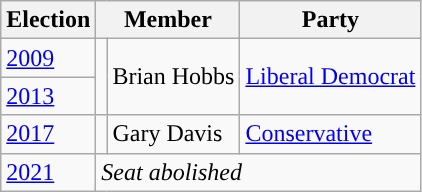<table class="wikitable">
<tr>
<th>Election</th>
<th colspan="2">Member</th>
<th>Party</th>
</tr>
<tr>
<td><a href='#'>2009</a></td>
<td rowspan="2" style="background-color: "></td>
<td rowspan="2">Brian Hobbs</td>
<td rowspan="2"><a href='#'>Liberal Democrat</a></td>
</tr>
<tr>
<td><a href='#'>2013</a></td>
</tr>
<tr>
<td><a href='#'>2017</a></td>
<td rowspan="1" style="background-color: "></td>
<td rowspan="1">Gary Davis</td>
<td rowspan="1"><a href='#'>Conservative</a></td>
</tr>
<tr>
<td><a href='#'>2021</a></td>
<td colspan="3"><em>Seat abolished</em></td>
</tr>
</table>
